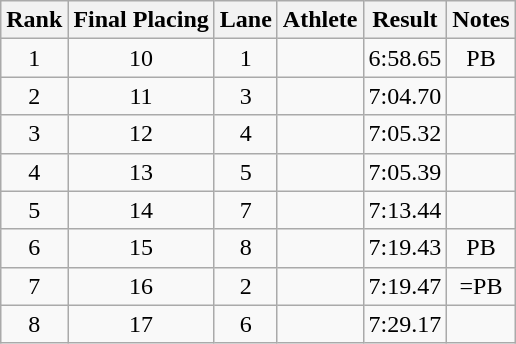<table class="wikitable sortable" style="text-align:center">
<tr>
<th>Rank</th>
<th>Final Placing</th>
<th>Lane</th>
<th>Athlete</th>
<th>Result</th>
<th>Notes</th>
</tr>
<tr>
<td>1</td>
<td>10</td>
<td>1</td>
<td align=left></td>
<td>6:58.65</td>
<td>PB</td>
</tr>
<tr>
<td>2</td>
<td>11</td>
<td>3</td>
<td align=left></td>
<td>7:04.70</td>
<td></td>
</tr>
<tr>
<td>3</td>
<td>12</td>
<td>4</td>
<td align=left></td>
<td>7:05.32</td>
<td></td>
</tr>
<tr>
<td>4</td>
<td>13</td>
<td>5</td>
<td align=left></td>
<td>7:05.39</td>
<td></td>
</tr>
<tr>
<td>5</td>
<td>14</td>
<td>7</td>
<td align=left></td>
<td>7:13.44</td>
<td></td>
</tr>
<tr>
<td>6</td>
<td>15</td>
<td>8</td>
<td align=left></td>
<td>7:19.43</td>
<td>PB</td>
</tr>
<tr>
<td>7</td>
<td>16</td>
<td>2</td>
<td align=left></td>
<td>7:19.47</td>
<td>=PB</td>
</tr>
<tr>
<td>8</td>
<td>17</td>
<td>6</td>
<td align=left></td>
<td>7:29.17</td>
<td></td>
</tr>
</table>
